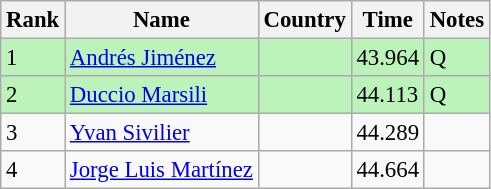<table class="wikitable" style="font-size:95%" style="text-align:center; width:35em;">
<tr>
<th>Rank</th>
<th>Name</th>
<th>Country</th>
<th>Time</th>
<th>Notes</th>
</tr>
<tr bgcolor=bbf3bb>
<td>1</td>
<td align=left><a href='#'>Andrés Jiménez</a></td>
<td align=left></td>
<td>43.964</td>
<td>Q</td>
</tr>
<tr bgcolor=bbf3bb>
<td>2</td>
<td align=left><a href='#'>Duccio Marsili</a></td>
<td align=left></td>
<td>44.113</td>
<td>Q</td>
</tr>
<tr>
<td>3</td>
<td align=left><a href='#'>Yvan Sivilier</a></td>
<td align=left></td>
<td>44.289</td>
<td></td>
</tr>
<tr>
<td>4</td>
<td align=left><a href='#'>Jorge Luis Martínez</a></td>
<td align=left></td>
<td>44.664</td>
<td></td>
</tr>
</table>
